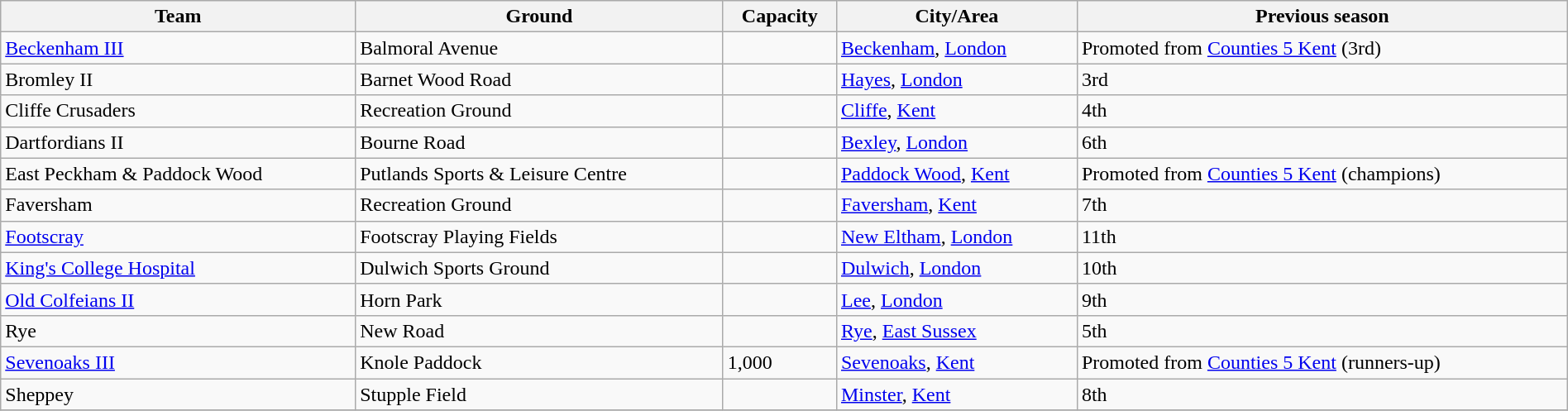<table class="wikitable sortable" width=100%>
<tr>
<th>Team</th>
<th>Ground</th>
<th>Capacity</th>
<th>City/Area</th>
<th>Previous season</th>
</tr>
<tr>
<td><a href='#'>Beckenham III</a></td>
<td>Balmoral Avenue</td>
<td></td>
<td><a href='#'>Beckenham</a>, <a href='#'>London</a></td>
<td>Promoted from <a href='#'>Counties 5 Kent</a> (3rd)</td>
</tr>
<tr>
<td>Bromley II</td>
<td>Barnet Wood Road</td>
<td></td>
<td><a href='#'>Hayes</a>, <a href='#'>London</a></td>
<td>3rd</td>
</tr>
<tr>
<td>Cliffe Crusaders</td>
<td>Recreation Ground</td>
<td></td>
<td><a href='#'>Cliffe</a>, <a href='#'>Kent</a></td>
<td>4th</td>
</tr>
<tr>
<td>Dartfordians II</td>
<td>Bourne Road</td>
<td></td>
<td><a href='#'>Bexley</a>, <a href='#'>London</a></td>
<td>6th</td>
</tr>
<tr>
<td>East Peckham & Paddock Wood</td>
<td>Putlands Sports & Leisure Centre</td>
<td></td>
<td><a href='#'>Paddock Wood</a>, <a href='#'>Kent</a></td>
<td>Promoted from <a href='#'>Counties 5 Kent</a> (champions)</td>
</tr>
<tr>
<td>Faversham</td>
<td>Recreation Ground</td>
<td></td>
<td><a href='#'>Faversham</a>, <a href='#'>Kent</a></td>
<td>7th</td>
</tr>
<tr>
<td><a href='#'>Footscray</a></td>
<td>Footscray Playing Fields</td>
<td></td>
<td><a href='#'>New Eltham</a>, <a href='#'>London</a></td>
<td>11th</td>
</tr>
<tr>
<td><a href='#'>King's College Hospital</a></td>
<td>Dulwich Sports Ground</td>
<td></td>
<td><a href='#'>Dulwich</a>, <a href='#'>London</a></td>
<td>10th</td>
</tr>
<tr>
<td><a href='#'>Old Colfeians II</a></td>
<td>Horn Park</td>
<td></td>
<td><a href='#'>Lee</a>, <a href='#'>London</a></td>
<td>9th</td>
</tr>
<tr>
<td>Rye</td>
<td>New Road</td>
<td></td>
<td><a href='#'>Rye</a>, <a href='#'>East Sussex</a></td>
<td>5th</td>
</tr>
<tr>
<td><a href='#'>Sevenoaks III</a></td>
<td>Knole Paddock</td>
<td>1,000</td>
<td><a href='#'>Sevenoaks</a>, <a href='#'>Kent</a></td>
<td>Promoted from <a href='#'>Counties 5 Kent</a> (runners-up)</td>
</tr>
<tr>
<td>Sheppey</td>
<td>Stupple Field</td>
<td></td>
<td><a href='#'>Minster</a>, <a href='#'>Kent</a></td>
<td>8th</td>
</tr>
<tr>
</tr>
</table>
